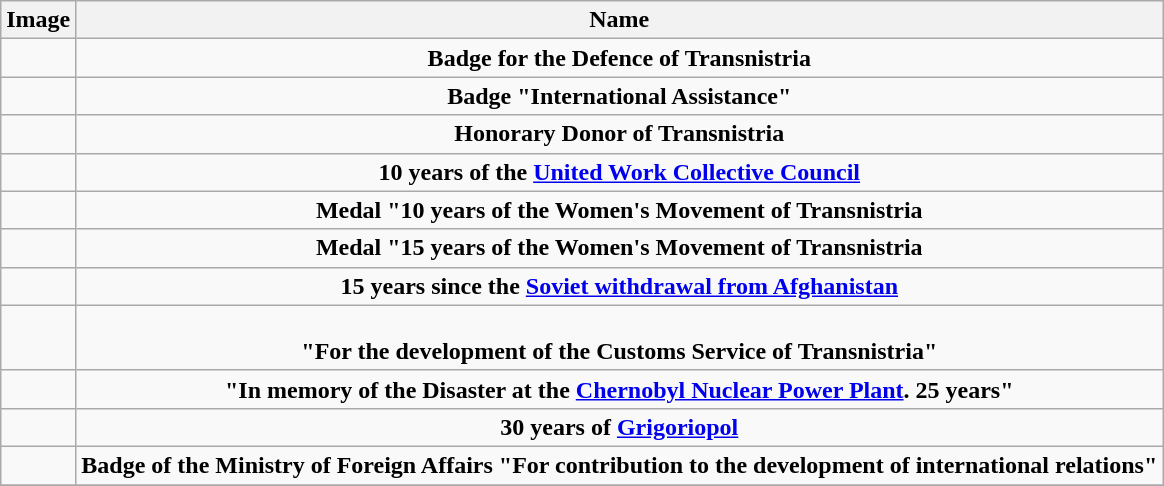<table class="wikitable" style="text-align:center;">
<tr>
<th>Image</th>
<th>Name</th>
</tr>
<tr>
<td></td>
<td><strong>Badge for the Defence of Transnistria</strong></td>
</tr>
<tr>
<td></td>
<td><strong>Badge "International Assistance"</strong></td>
</tr>
<tr>
<td></td>
<td><strong>Honorary Donor of Transnistria</strong></td>
</tr>
<tr>
<td></td>
<td><strong>10 years of the <a href='#'>United Work Collective Council</a></strong></td>
</tr>
<tr>
<td></td>
<td><strong>Medal "10 years of the Women's Movement of Transnistria</strong></td>
</tr>
<tr>
<td></td>
<td><strong>Medal "15 years of the Women's Movement of Transnistria</strong></td>
</tr>
<tr>
<td></td>
<td><strong>15 years since the <a href='#'>Soviet withdrawal from Afghanistan</a></strong></td>
</tr>
<tr>
<td></td>
<td><br><strong>"For the development of the Customs Service of Transnistria"</strong></td>
</tr>
<tr>
<td></td>
<td><strong>"In memory of the Disaster at the <a href='#'>Chernobyl Nuclear Power Plant</a>. 25 years"</strong></td>
</tr>
<tr>
<td></td>
<td><strong>30 years of <a href='#'>Grigoriopol</a></strong></td>
</tr>
<tr>
<td></td>
<td><strong>Badge of the Ministry of Foreign Affairs "For contribution to the development of international relations"</strong></td>
</tr>
<tr>
</tr>
</table>
